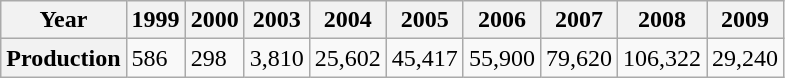<table align="center" class="wikitable">
<tr>
<th>Year</th>
<th>1999</th>
<th>2000</th>
<th>2003</th>
<th>2004</th>
<th>2005</th>
<th>2006</th>
<th>2007</th>
<th>2008</th>
<th>2009</th>
</tr>
<tr>
<th>Production</th>
<td>586</td>
<td>298</td>
<td>3,810</td>
<td>25,602</td>
<td>45,417</td>
<td>55,900</td>
<td>79,620</td>
<td>106,322</td>
<td>29,240</td>
</tr>
</table>
